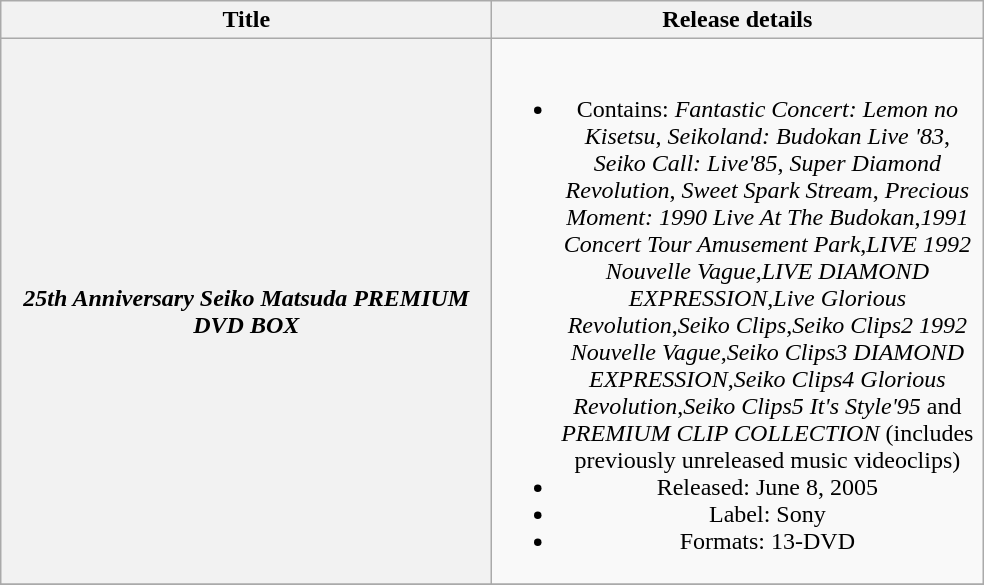<table class="wikitable plainrowheaders" style="text-align:center;">
<tr>
<th scope="col" style="width:20em;">Title</th>
<th scope="col" style="width:20em;">Release details</th>
</tr>
<tr>
<th scope="row"><em>25th Anniversary Seiko Matsuda PREMIUM DVD BOX</em></th>
<td><br><ul><li>Contains: <em>Fantastic Concert: Lemon no Kisetsu</em>, <em>Seikoland: Budokan Live '83</em>, <em>Seiko Call: Live'85</em>, <em>Super Diamond Revolution</em>, <em>Sweet Spark Stream</em>, <em>Precious Moment: 1990 Live At The Budokan</em>,<em>1991 Concert Tour Amusement Park</em>,<em>LIVE 1992 Nouvelle Vague</em>,<em>LIVE DIAMOND EXPRESSION</em>,<em>Live Glorious Revolution</em>,<em>Seiko Clips</em>,<em>Seiko Clips2 1992 Nouvelle Vague</em>,<em>Seiko Clips3 DIAMOND EXPRESSION</em>,<em>Seiko Clips4 Glorious Revolution</em>,<em>Seiko Clips5 It's Style'95</em> and <em>PREMIUM CLIP COLLECTION</em> (includes previously unreleased music videoclips)</li><li>Released: June 8, 2005</li><li>Label: Sony</li><li>Formats: 13-DVD</li></ul></td>
</tr>
<tr>
</tr>
</table>
